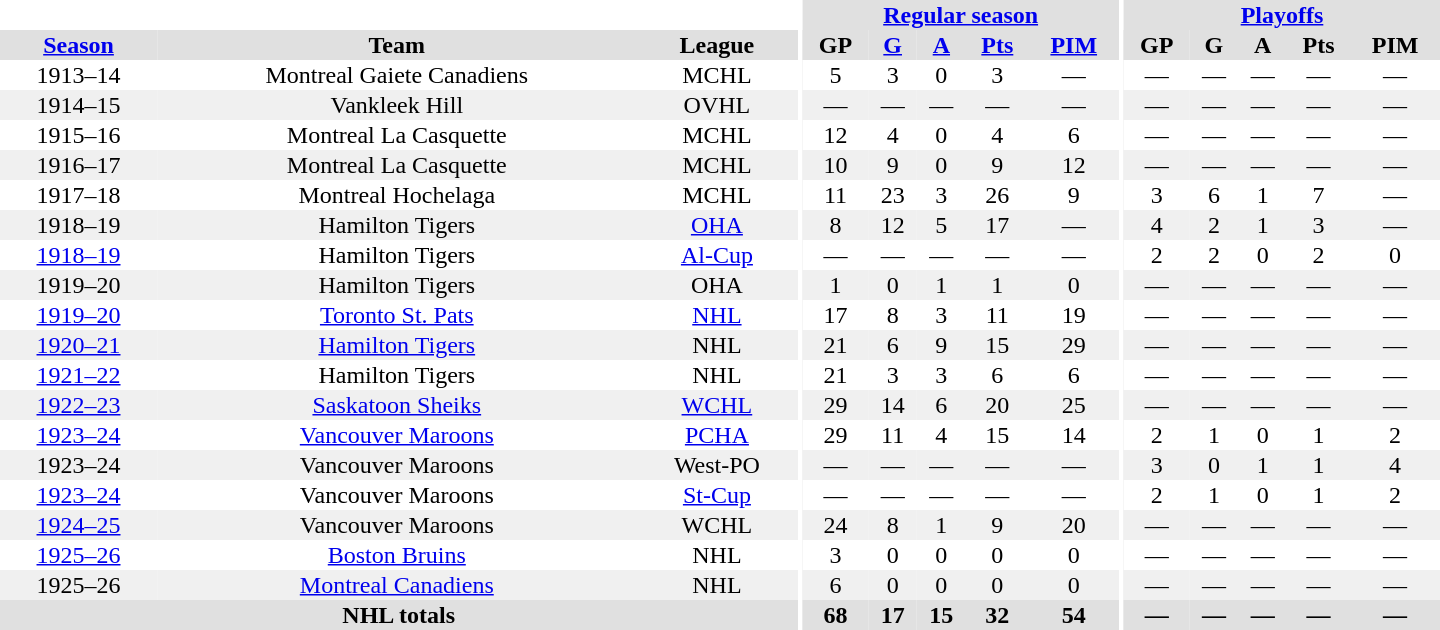<table border="0" cellpadding="1" cellspacing="0" style="text-align:center; width:60em">
<tr bgcolor="#e0e0e0">
<th colspan="3" bgcolor="#ffffff"></th>
<th rowspan="100" bgcolor="#ffffff"></th>
<th colspan="5"><a href='#'>Regular season</a></th>
<th rowspan="100" bgcolor="#ffffff"></th>
<th colspan="5"><a href='#'>Playoffs</a></th>
</tr>
<tr bgcolor="#e0e0e0">
<th><a href='#'>Season</a></th>
<th>Team</th>
<th>League</th>
<th>GP</th>
<th><a href='#'>G</a></th>
<th><a href='#'>A</a></th>
<th><a href='#'>Pts</a></th>
<th><a href='#'>PIM</a></th>
<th>GP</th>
<th>G</th>
<th>A</th>
<th>Pts</th>
<th>PIM</th>
</tr>
<tr>
<td>1913–14</td>
<td>Montreal Gaiete Canadiens</td>
<td>MCHL</td>
<td>5</td>
<td>3</td>
<td>0</td>
<td>3</td>
<td>—</td>
<td>—</td>
<td>—</td>
<td>—</td>
<td>—</td>
<td>—</td>
</tr>
<tr bgcolor="#f0f0f0">
<td>1914–15</td>
<td>Vankleek Hill</td>
<td>OVHL</td>
<td>—</td>
<td>—</td>
<td>—</td>
<td>—</td>
<td>—</td>
<td>—</td>
<td>—</td>
<td>—</td>
<td>—</td>
<td>—</td>
</tr>
<tr>
<td>1915–16</td>
<td>Montreal La Casquette</td>
<td>MCHL</td>
<td>12</td>
<td>4</td>
<td>0</td>
<td>4</td>
<td>6</td>
<td>—</td>
<td>—</td>
<td>—</td>
<td>—</td>
<td>—</td>
</tr>
<tr bgcolor="#f0f0f0">
<td>1916–17</td>
<td>Montreal La Casquette</td>
<td>MCHL</td>
<td>10</td>
<td>9</td>
<td>0</td>
<td>9</td>
<td>12</td>
<td>—</td>
<td>—</td>
<td>—</td>
<td>—</td>
<td>—</td>
</tr>
<tr>
<td>1917–18</td>
<td>Montreal Hochelaga</td>
<td>MCHL</td>
<td>11</td>
<td>23</td>
<td>3</td>
<td>26</td>
<td>9</td>
<td>3</td>
<td>6</td>
<td>1</td>
<td>7</td>
<td>—</td>
</tr>
<tr bgcolor="#f0f0f0">
<td>1918–19</td>
<td>Hamilton Tigers</td>
<td><a href='#'>OHA</a></td>
<td>8</td>
<td>12</td>
<td>5</td>
<td>17</td>
<td>—</td>
<td>4</td>
<td>2</td>
<td>1</td>
<td>3</td>
<td>—</td>
</tr>
<tr>
<td><a href='#'>1918–19</a></td>
<td>Hamilton Tigers</td>
<td><a href='#'>Al-Cup</a></td>
<td>—</td>
<td>—</td>
<td>—</td>
<td>—</td>
<td>—</td>
<td>2</td>
<td>2</td>
<td>0</td>
<td>2</td>
<td>0</td>
</tr>
<tr bgcolor="#f0f0f0">
<td>1919–20</td>
<td>Hamilton Tigers</td>
<td>OHA</td>
<td>1</td>
<td>0</td>
<td>1</td>
<td>1</td>
<td>0</td>
<td>—</td>
<td>—</td>
<td>—</td>
<td>—</td>
<td>—</td>
</tr>
<tr>
<td><a href='#'>1919–20</a></td>
<td><a href='#'>Toronto St. Pats</a></td>
<td><a href='#'>NHL</a></td>
<td>17</td>
<td>8</td>
<td>3</td>
<td>11</td>
<td>19</td>
<td>—</td>
<td>—</td>
<td>—</td>
<td>—</td>
<td>—</td>
</tr>
<tr bgcolor="#f0f0f0">
<td><a href='#'>1920–21</a></td>
<td><a href='#'>Hamilton Tigers</a></td>
<td>NHL</td>
<td>21</td>
<td>6</td>
<td>9</td>
<td>15</td>
<td>29</td>
<td>—</td>
<td>—</td>
<td>—</td>
<td>—</td>
<td>—</td>
</tr>
<tr>
<td><a href='#'>1921–22</a></td>
<td>Hamilton Tigers</td>
<td>NHL</td>
<td>21</td>
<td>3</td>
<td>3</td>
<td>6</td>
<td>6</td>
<td>—</td>
<td>—</td>
<td>—</td>
<td>—</td>
<td>—</td>
</tr>
<tr bgcolor="#f0f0f0">
<td><a href='#'>1922–23</a></td>
<td><a href='#'>Saskatoon Sheiks</a></td>
<td><a href='#'>WCHL</a></td>
<td>29</td>
<td>14</td>
<td>6</td>
<td>20</td>
<td>25</td>
<td>—</td>
<td>—</td>
<td>—</td>
<td>—</td>
<td>—</td>
</tr>
<tr>
<td><a href='#'>1923–24</a></td>
<td><a href='#'>Vancouver Maroons</a></td>
<td><a href='#'>PCHA</a></td>
<td>29</td>
<td>11</td>
<td>4</td>
<td>15</td>
<td>14</td>
<td>2</td>
<td>1</td>
<td>0</td>
<td>1</td>
<td>2</td>
</tr>
<tr bgcolor="#f0f0f0">
<td>1923–24</td>
<td>Vancouver Maroons</td>
<td>West-PO</td>
<td>—</td>
<td>—</td>
<td>—</td>
<td>—</td>
<td>—</td>
<td>3</td>
<td>0</td>
<td>1</td>
<td>1</td>
<td>4</td>
</tr>
<tr>
<td><a href='#'>1923–24</a></td>
<td>Vancouver Maroons</td>
<td><a href='#'>St-Cup</a></td>
<td>—</td>
<td>—</td>
<td>—</td>
<td>—</td>
<td>—</td>
<td>2</td>
<td>1</td>
<td>0</td>
<td>1</td>
<td>2</td>
</tr>
<tr bgcolor="#f0f0f0">
<td><a href='#'>1924–25</a></td>
<td>Vancouver Maroons</td>
<td>WCHL</td>
<td>24</td>
<td>8</td>
<td>1</td>
<td>9</td>
<td>20</td>
<td>—</td>
<td>—</td>
<td>—</td>
<td>—</td>
<td>—</td>
</tr>
<tr>
<td><a href='#'>1925–26</a></td>
<td><a href='#'>Boston Bruins</a></td>
<td>NHL</td>
<td>3</td>
<td>0</td>
<td>0</td>
<td>0</td>
<td>0</td>
<td>—</td>
<td>—</td>
<td>—</td>
<td>—</td>
<td>—</td>
</tr>
<tr bgcolor="#f0f0f0">
<td>1925–26</td>
<td><a href='#'>Montreal Canadiens</a></td>
<td>NHL</td>
<td>6</td>
<td>0</td>
<td>0</td>
<td>0</td>
<td>0</td>
<td>—</td>
<td>—</td>
<td>—</td>
<td>—</td>
<td>—</td>
</tr>
<tr bgcolor="#e0e0e0">
<th colspan="3">NHL totals</th>
<th>68</th>
<th>17</th>
<th>15</th>
<th>32</th>
<th>54</th>
<th>—</th>
<th>—</th>
<th>—</th>
<th>—</th>
<th>—</th>
</tr>
</table>
